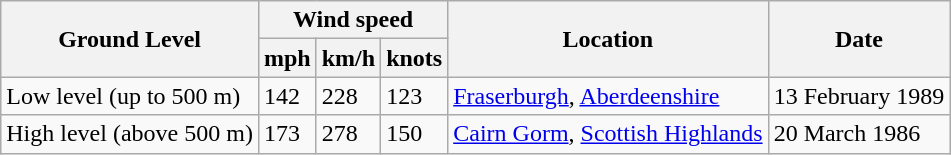<table class="wikitable sortable">
<tr>
<th rowspan="2">Ground Level</th>
<th colspan="3">Wind speed</th>
<th rowspan="2">Location</th>
<th rowspan="2">Date</th>
</tr>
<tr>
<th>mph</th>
<th>km/h</th>
<th>knots</th>
</tr>
<tr>
<td>Low level (up to 500 m)</td>
<td>142</td>
<td>228</td>
<td>123</td>
<td><a href='#'>Fraserburgh</a>, <a href='#'>Aberdeenshire</a></td>
<td>13 February 1989</td>
</tr>
<tr>
<td>High level (above 500 m)</td>
<td>173</td>
<td>278</td>
<td>150</td>
<td><a href='#'>Cairn Gorm</a>, <a href='#'>Scottish Highlands</a></td>
<td>20 March 1986</td>
</tr>
</table>
